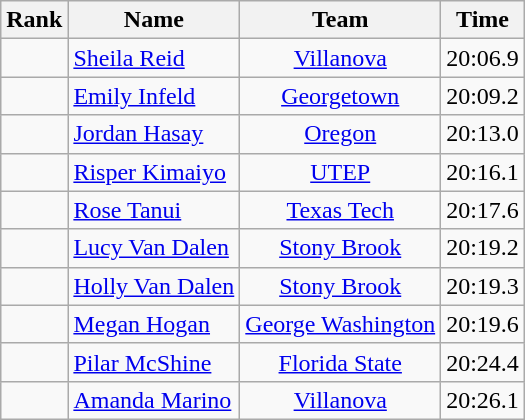<table class="wikitable sortable" style="text-align:center">
<tr>
<th>Rank</th>
<th>Name</th>
<th>Team</th>
<th>Time</th>
</tr>
<tr>
<td></td>
<td align=left> <a href='#'>Sheila Reid</a></td>
<td><a href='#'>Villanova</a></td>
<td>20:06.9</td>
</tr>
<tr>
<td></td>
<td align=left> <a href='#'>Emily Infeld</a></td>
<td><a href='#'>Georgetown</a></td>
<td>20:09.2</td>
</tr>
<tr>
<td></td>
<td align=left> <a href='#'>Jordan Hasay</a></td>
<td><a href='#'>Oregon</a></td>
<td>20:13.0</td>
</tr>
<tr>
<td></td>
<td align=left> <a href='#'>Risper Kimaiyo</a></td>
<td><a href='#'>UTEP</a></td>
<td>20:16.1</td>
</tr>
<tr>
<td></td>
<td align=left> <a href='#'>Rose Tanui</a></td>
<td><a href='#'>Texas Tech</a></td>
<td>20:17.6</td>
</tr>
<tr>
<td></td>
<td align=left> <a href='#'>Lucy Van Dalen</a></td>
<td><a href='#'>Stony Brook</a></td>
<td>20:19.2</td>
</tr>
<tr>
<td></td>
<td align=left> <a href='#'>Holly Van Dalen</a></td>
<td><a href='#'>Stony Brook</a></td>
<td>20:19.3</td>
</tr>
<tr>
<td></td>
<td align=left> <a href='#'>Megan Hogan</a></td>
<td><a href='#'>George Washington</a></td>
<td>20:19.6</td>
</tr>
<tr>
<td></td>
<td align=left> <a href='#'>Pilar McShine</a></td>
<td><a href='#'>Florida State</a></td>
<td>20:24.4</td>
</tr>
<tr>
<td></td>
<td align=left> <a href='#'>Amanda Marino</a></td>
<td><a href='#'>Villanova</a></td>
<td>20:26.1</td>
</tr>
</table>
